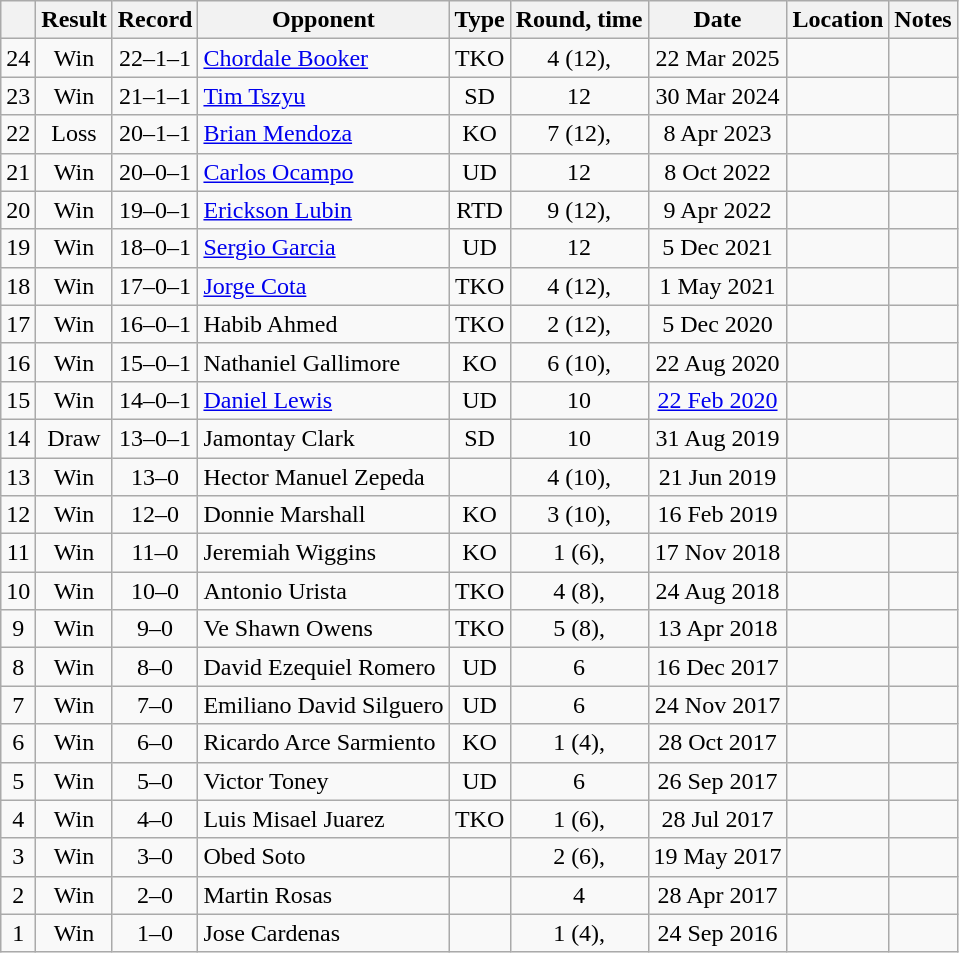<table class=wikitable style=text-align:center>
<tr>
<th></th>
<th>Result</th>
<th>Record</th>
<th>Opponent</th>
<th>Type</th>
<th>Round, time</th>
<th>Date</th>
<th>Location</th>
<th>Notes</th>
</tr>
<tr>
<td>24</td>
<td>Win</td>
<td>22–1–1</td>
<td align=left><a href='#'>Chordale Booker</a></td>
<td>TKO</td>
<td>4 (12), </td>
<td>22 Mar 2025</td>
<td align=left></td>
<td align=left></td>
</tr>
<tr>
<td>23</td>
<td>Win</td>
<td>21–1–1</td>
<td align=left><a href='#'>Tim Tszyu</a></td>
<td>SD</td>
<td>12</td>
<td>30 Mar 2024</td>
<td align=left></td>
<td align=left></td>
</tr>
<tr>
<td>22</td>
<td>Loss</td>
<td>20–1–1</td>
<td align=left><a href='#'>Brian Mendoza</a></td>
<td>KO</td>
<td>7 (12), </td>
<td>8 Apr 2023</td>
<td align=left></td>
<td align=left></td>
</tr>
<tr>
<td>21</td>
<td>Win</td>
<td>20–0–1</td>
<td align=left><a href='#'>Carlos Ocampo</a></td>
<td>UD</td>
<td>12</td>
<td>8 Oct 2022</td>
<td align=left></td>
<td align=left></td>
</tr>
<tr>
<td>20</td>
<td>Win</td>
<td>19–0–1</td>
<td align=left><a href='#'>Erickson Lubin</a></td>
<td>RTD</td>
<td>9 (12), </td>
<td>9 Apr 2022</td>
<td align=left></td>
<td align=left></td>
</tr>
<tr>
<td>19</td>
<td>Win</td>
<td>18–0–1</td>
<td align=left><a href='#'>Sergio Garcia</a></td>
<td>UD</td>
<td>12</td>
<td>5 Dec 2021</td>
<td align=left></td>
<td align=left></td>
</tr>
<tr>
<td>18</td>
<td>Win</td>
<td>17–0–1</td>
<td align=left><a href='#'>Jorge Cota</a></td>
<td>TKO</td>
<td>4 (12), </td>
<td>1 May 2021</td>
<td align=left></td>
<td align=left></td>
</tr>
<tr>
<td>17</td>
<td>Win</td>
<td>16–0–1</td>
<td align=left>Habib Ahmed</td>
<td>TKO</td>
<td>2 (12), </td>
<td>5 Dec 2020</td>
<td align=left></td>
<td align=left></td>
</tr>
<tr>
<td>16</td>
<td>Win</td>
<td>15–0–1</td>
<td align=left>Nathaniel Gallimore</td>
<td>KO</td>
<td>6 (10), </td>
<td>22 Aug 2020</td>
<td align=left></td>
<td align=left></td>
</tr>
<tr>
<td>15</td>
<td>Win</td>
<td>14–0–1</td>
<td align=left><a href='#'>Daniel Lewis</a></td>
<td>UD</td>
<td>10</td>
<td><a href='#'>22 Feb 2020</a></td>
<td align=left></td>
<td align=left></td>
</tr>
<tr>
<td>14</td>
<td>Draw</td>
<td>13–0–1</td>
<td align=left>Jamontay Clark</td>
<td>SD</td>
<td>10</td>
<td>31 Aug 2019</td>
<td align=left></td>
<td align=left></td>
</tr>
<tr>
<td>13</td>
<td>Win</td>
<td>13–0</td>
<td align=left>Hector Manuel Zepeda</td>
<td></td>
<td>4 (10), </td>
<td>21 Jun 2019</td>
<td align=left></td>
<td align=left></td>
</tr>
<tr>
<td>12</td>
<td>Win</td>
<td>12–0</td>
<td align=left>Donnie Marshall</td>
<td>KO</td>
<td>3 (10), </td>
<td>16 Feb 2019</td>
<td align=left></td>
<td align=left></td>
</tr>
<tr>
<td>11</td>
<td>Win</td>
<td>11–0</td>
<td align=left>Jeremiah Wiggins</td>
<td>KO</td>
<td>1 (6), </td>
<td>17 Nov 2018</td>
<td align=left></td>
<td align=left></td>
</tr>
<tr>
<td>10</td>
<td>Win</td>
<td>10–0</td>
<td align=left>Antonio Urista</td>
<td>TKO</td>
<td>4 (8), </td>
<td>24 Aug 2018</td>
<td align=left></td>
<td align=left></td>
</tr>
<tr>
<td>9</td>
<td>Win</td>
<td>9–0</td>
<td align=left>Ve Shawn Owens</td>
<td>TKO</td>
<td>5 (8), </td>
<td>13 Apr 2018</td>
<td align=left></td>
<td align=left></td>
</tr>
<tr>
<td>8</td>
<td>Win</td>
<td>8–0</td>
<td align=left>David Ezequiel Romero</td>
<td>UD</td>
<td>6</td>
<td>16 Dec 2017</td>
<td align=left></td>
<td align=left></td>
</tr>
<tr>
<td>7</td>
<td>Win</td>
<td>7–0</td>
<td align=left>Emiliano David Silguero</td>
<td>UD</td>
<td>6</td>
<td>24 Nov 2017</td>
<td align=left></td>
<td align=left></td>
</tr>
<tr>
<td>6</td>
<td>Win</td>
<td>6–0</td>
<td align=left>Ricardo Arce Sarmiento</td>
<td>KO</td>
<td>1 (4), </td>
<td>28 Oct 2017</td>
<td align=left></td>
<td align=left></td>
</tr>
<tr>
<td>5</td>
<td>Win</td>
<td>5–0</td>
<td align=left>Victor Toney</td>
<td>UD</td>
<td>6</td>
<td>26 Sep 2017</td>
<td align=left></td>
<td align=left></td>
</tr>
<tr>
<td>4</td>
<td>Win</td>
<td>4–0</td>
<td align=left>Luis Misael Juarez</td>
<td>TKO</td>
<td>1 (6), </td>
<td>28 Jul 2017</td>
<td align=left></td>
<td align=left></td>
</tr>
<tr>
<td>3</td>
<td>Win</td>
<td>3–0</td>
<td align=left>Obed Soto</td>
<td></td>
<td>2 (6), </td>
<td>19 May 2017</td>
<td align=left></td>
<td align=left></td>
</tr>
<tr>
<td>2</td>
<td>Win</td>
<td>2–0</td>
<td align=left>Martin Rosas</td>
<td></td>
<td>4</td>
<td>28 Apr 2017</td>
<td align=left></td>
<td align=left></td>
</tr>
<tr>
<td>1</td>
<td>Win</td>
<td>1–0</td>
<td align=left>Jose Cardenas</td>
<td></td>
<td>1 (4), </td>
<td>24 Sep 2016</td>
<td align=left></td>
<td align=left></td>
</tr>
</table>
